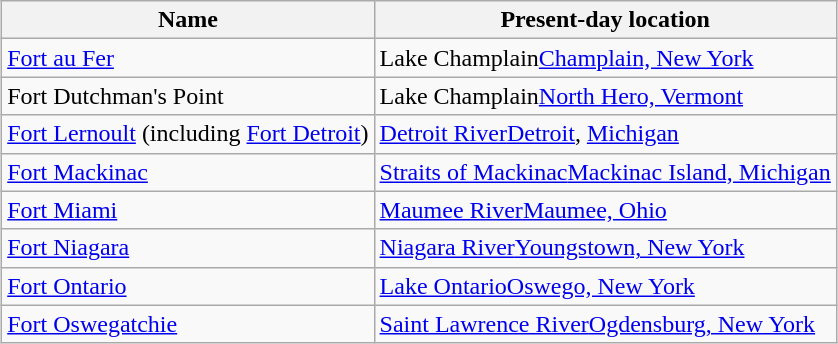<table class="wikitable" style="margin-left:auto; margin-right:auto; border:none;">
<tr j>
<th>Name</th>
<th>Present-day location</th>
</tr>
<tr>
<td><a href='#'>Fort au Fer</a></td>
<td>Lake Champlain<a href='#'>Champlain, New York</a></td>
</tr>
<tr>
<td>Fort Dutchman's Point</td>
<td>Lake Champlain<a href='#'>North Hero, Vermont</a></td>
</tr>
<tr>
<td><a href='#'>Fort Lernoult</a> (including <a href='#'>Fort Detroit</a>)</td>
<td><a href='#'>Detroit River</a><a href='#'>Detroit</a>, <a href='#'>Michigan</a></td>
</tr>
<tr>
<td><a href='#'>Fort Mackinac</a></td>
<td><a href='#'>Straits of Mackinac</a><a href='#'>Mackinac Island, Michigan</a></td>
</tr>
<tr>
<td><a href='#'>Fort Miami</a></td>
<td><a href='#'>Maumee River</a><a href='#'>Maumee, Ohio</a></td>
</tr>
<tr>
<td><a href='#'>Fort Niagara</a></td>
<td><a href='#'>Niagara River</a><a href='#'>Youngstown, New York</a></td>
</tr>
<tr>
<td><a href='#'>Fort Ontario</a></td>
<td><a href='#'>Lake Ontario</a><a href='#'>Oswego, New York</a></td>
</tr>
<tr>
<td><a href='#'>Fort Oswegatchie</a></td>
<td><a href='#'>Saint Lawrence River</a><a href='#'>Ogdensburg, New York</a></td>
</tr>
<tr>
</tr>
</table>
